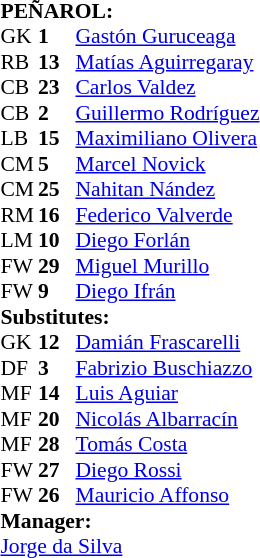<table style="font-size: 90%" cellspacing="0" cellpadding="0" align=center>
<tr>
<td colspan="4"><strong>PEÑAROL:</strong></td>
</tr>
<tr>
<th width=25></th>
<th width=25></th>
</tr>
<tr>
<td>GK</td>
<td><strong>1</strong></td>
<td> <a href='#'>Gastón Guruceaga</a></td>
<td></td>
</tr>
<tr>
<td>RB</td>
<td><strong>13</strong></td>
<td> <a href='#'>Matías Aguirregaray</a></td>
<td></td>
</tr>
<tr>
<td>CB</td>
<td><strong>23</strong></td>
<td> <a href='#'>Carlos Valdez</a></td>
<td></td>
</tr>
<tr>
<td>CB</td>
<td><strong>2</strong></td>
<td> <a href='#'>Guillermo Rodríguez</a></td>
<td></td>
</tr>
<tr>
<td>LB</td>
<td><strong>15</strong></td>
<td> <a href='#'>Maximiliano Olivera</a></td>
<td></td>
</tr>
<tr>
<td>CM</td>
<td><strong>5</strong></td>
<td> <a href='#'>Marcel Novick</a></td>
<td></td>
<td></td>
</tr>
<tr>
<td>CM</td>
<td><strong>25</strong></td>
<td> <a href='#'>Nahitan Nández</a></td>
<td></td>
<td></td>
</tr>
<tr>
<td>RM</td>
<td><strong>16</strong></td>
<td> <a href='#'>Federico Valverde</a></td>
</tr>
<tr>
<td>LM</td>
<td><strong>10</strong></td>
<td> <a href='#'>Diego Forlán</a></td>
</tr>
<tr>
<td>FW</td>
<td><strong>29</strong></td>
<td> <a href='#'>Miguel Murillo</a></td>
</tr>
<tr>
<td>FW</td>
<td><strong>9</strong></td>
<td> <a href='#'>Diego Ifrán</a></td>
<td></td>
<td></td>
</tr>
<tr>
<td colspan=3><strong>Substitutes:</strong></td>
</tr>
<tr>
<td>GK</td>
<td><strong>12</strong></td>
<td> <a href='#'>Damián Frascarelli</a></td>
</tr>
<tr>
<td>DF</td>
<td><strong>3</strong></td>
<td> <a href='#'>Fabrizio Buschiazzo</a></td>
</tr>
<tr>
<td>MF</td>
<td><strong>14</strong></td>
<td> <a href='#'>Luis Aguiar</a></td>
</tr>
<tr>
<td>MF</td>
<td><strong>20</strong></td>
<td> <a href='#'>Nicolás Albarracín</a></td>
</tr>
<tr>
<td>MF</td>
<td><strong>28</strong></td>
<td> <a href='#'>Tomás Costa</a></td>
<td></td>
<td></td>
</tr>
<tr>
<td>FW</td>
<td><strong>27</strong></td>
<td> <a href='#'>Diego Rossi</a></td>
<td></td>
<td></td>
</tr>
<tr>
<td>FW</td>
<td><strong>26</strong></td>
<td> <a href='#'>Mauricio Affonso</a></td>
<td></td>
<td></td>
</tr>
<tr>
<td colspan=3><strong>Manager:</strong></td>
</tr>
<tr>
<td colspan=4> <a href='#'>Jorge da Silva</a></td>
</tr>
</table>
